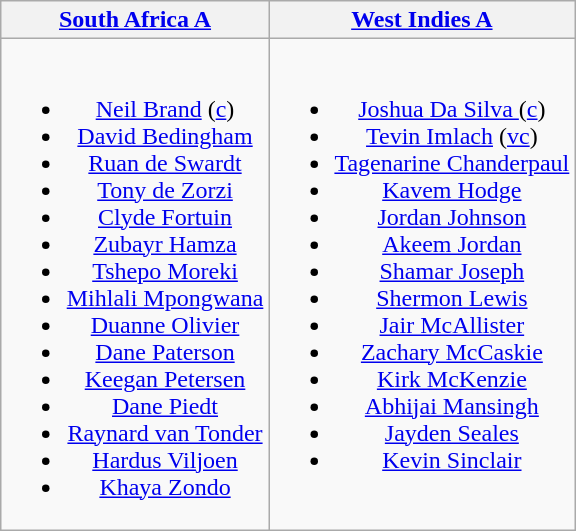<table class="wikitable" style="text-align:center; margin:auto">
<tr>
<th> <a href='#'>South Africa A</a></th>
<th> <strong><a href='#'>West Indies A</a></strong></th>
</tr>
<tr style="vertical-align:top">
<td><br><ul><li><a href='#'>Neil Brand</a> (<a href='#'>c</a>)</li><li><a href='#'>David Bedingham</a></li><li><a href='#'>Ruan de Swardt</a></li><li><a href='#'>Tony de Zorzi</a></li><li><a href='#'>Clyde Fortuin</a></li><li><a href='#'>Zubayr Hamza</a></li><li><a href='#'>Tshepo Moreki</a></li><li><a href='#'>Mihlali Mpongwana</a></li><li><a href='#'>Duanne Olivier</a></li><li><a href='#'>Dane Paterson</a></li><li><a href='#'>Keegan Petersen</a></li><li><a href='#'>Dane Piedt</a></li><li><a href='#'>Raynard van Tonder</a></li><li><a href='#'>Hardus Viljoen</a></li><li><a href='#'>Khaya Zondo</a></li></ul></td>
<td><br><ul><li><a href='#'>Joshua Da Silva </a> (<a href='#'>c</a>)</li><li><a href='#'>Tevin Imlach</a> (<a href='#'>vc</a>)</li><li><a href='#'>Tagenarine Chanderpaul</a></li><li><a href='#'>Kavem Hodge</a></li><li><a href='#'>Jordan Johnson</a></li><li><a href='#'>Akeem Jordan</a></li><li><a href='#'>Shamar Joseph</a></li><li><a href='#'>Shermon Lewis</a></li><li><a href='#'>Jair McAllister</a></li><li><a href='#'>Zachary McCaskie</a></li><li><a href='#'>Kirk McKenzie</a></li><li><a href='#'>Abhijai Mansingh</a></li><li><a href='#'>Jayden Seales</a></li><li><a href='#'>Kevin Sinclair</a></li></ul></td>
</tr>
</table>
